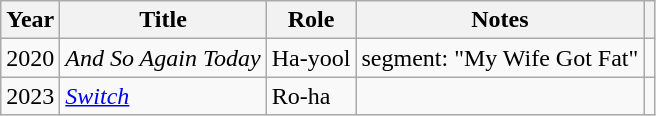<table class="wikitable">
<tr>
<th>Year</th>
<th>Title</th>
<th>Role</th>
<th>Notes</th>
<th></th>
</tr>
<tr>
<td>2020</td>
<td><em>And So Again Today</em></td>
<td>Ha-yool</td>
<td>segment: "My Wife Got Fat"</td>
<td></td>
</tr>
<tr>
<td>2023</td>
<td><em><a href='#'>Switch</a></em></td>
<td>Ro-ha</td>
<td></td>
<td></td>
</tr>
</table>
